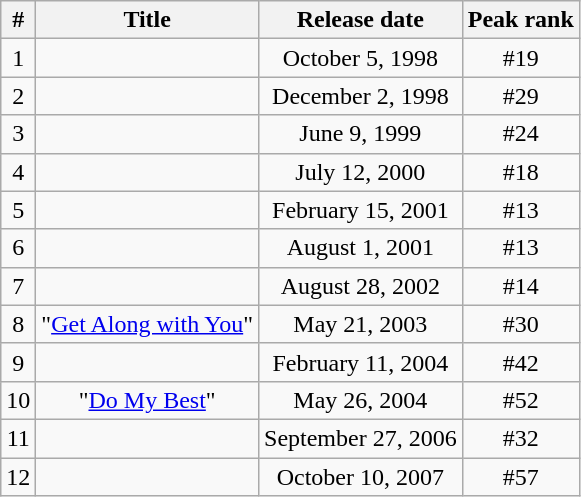<table class="wikitable" style="text-align:center;">
<tr>
<th>#</th>
<th>Title</th>
<th>Release date</th>
<th>Peak rank</th>
</tr>
<tr>
<td>1</td>
<td></td>
<td>October 5, 1998</td>
<td>#19</td>
</tr>
<tr>
<td>2</td>
<td></td>
<td>December 2, 1998</td>
<td>#29</td>
</tr>
<tr>
<td>3</td>
<td></td>
<td>June 9, 1999</td>
<td>#24</td>
</tr>
<tr>
<td>4</td>
<td></td>
<td>July 12, 2000</td>
<td>#18</td>
</tr>
<tr>
<td>5</td>
<td></td>
<td>February 15, 2001</td>
<td>#13</td>
</tr>
<tr>
<td>6</td>
<td></td>
<td>August 1, 2001</td>
<td>#13</td>
</tr>
<tr>
<td>7</td>
<td></td>
<td>August 28, 2002</td>
<td>#14</td>
</tr>
<tr>
<td>8</td>
<td>"<a href='#'>Get Along with You</a>"</td>
<td>May 21, 2003</td>
<td>#30</td>
</tr>
<tr>
<td>9</td>
<td></td>
<td>February 11, 2004</td>
<td>#42</td>
</tr>
<tr>
<td>10</td>
<td>"<a href='#'>Do My Best</a>"</td>
<td>May 26, 2004</td>
<td>#52</td>
</tr>
<tr>
<td>11</td>
<td></td>
<td>September 27, 2006</td>
<td>#32</td>
</tr>
<tr>
<td>12</td>
<td></td>
<td>October 10, 2007</td>
<td>#57</td>
</tr>
</table>
